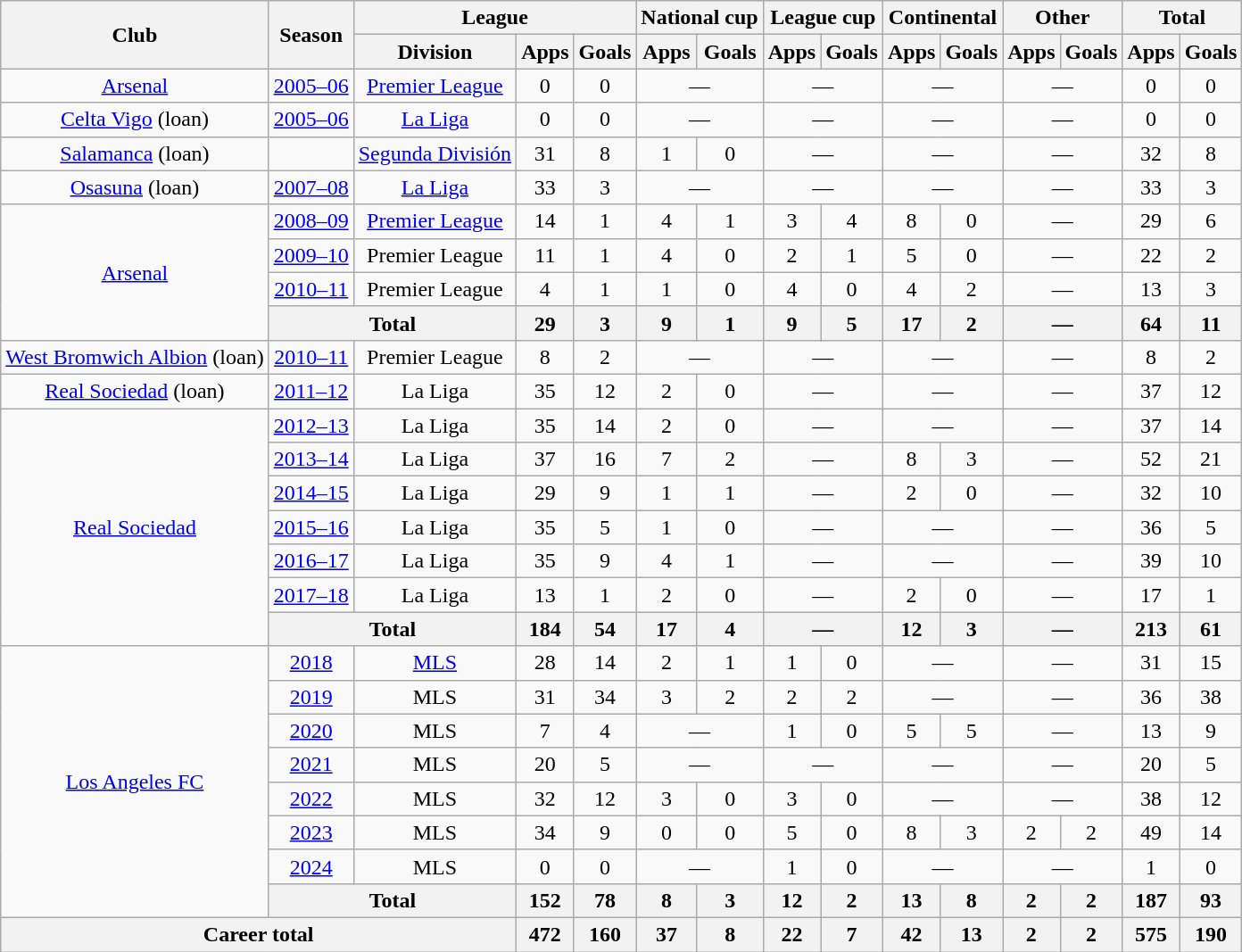<table class="wikitable" style="text-align:center">
<tr>
<th rowspan="2">Club</th>
<th rowspan="2">Season</th>
<th colspan="3">League</th>
<th colspan="2">National cup</th>
<th colspan="2">League cup</th>
<th colspan="2">Continental</th>
<th colspan="2">Other</th>
<th colspan="2">Total</th>
</tr>
<tr>
<th>Division</th>
<th>Apps</th>
<th>Goals</th>
<th>Apps</th>
<th>Goals</th>
<th>Apps</th>
<th>Goals</th>
<th>Apps</th>
<th>Goals</th>
<th>Apps</th>
<th>Goals</th>
<th>Apps</th>
<th>Goals</th>
</tr>
<tr>
<td><a href='#'>Arsenal</a></td>
<td><a href='#'>2005–06</a></td>
<td><a href='#'>Premier League</a></td>
<td>0</td>
<td>0</td>
<td colspan="2">—</td>
<td colspan="2">—</td>
<td colspan="2">—</td>
<td colspan="2">—</td>
<td>0</td>
<td>0</td>
</tr>
<tr>
<td><a href='#'>Celta Vigo</a> (loan)</td>
<td><a href='#'>2005–06</a></td>
<td><a href='#'>La Liga</a></td>
<td>0</td>
<td>0</td>
<td colspan="2">—</td>
<td colspan="2">—</td>
<td colspan="2">—</td>
<td colspan="2">—</td>
<td>0</td>
<td>0</td>
</tr>
<tr>
<td><a href='#'>Salamanca</a> (loan)</td>
<td></td>
<td><a href='#'>Segunda División</a></td>
<td>31</td>
<td>8</td>
<td>1</td>
<td>0</td>
<td colspan="2">—</td>
<td colspan="2">—</td>
<td colspan="2">—</td>
<td>32</td>
<td>8</td>
</tr>
<tr>
<td><a href='#'>Osasuna</a> (loan)</td>
<td><a href='#'>2007–08</a></td>
<td><a href='#'>La Liga</a></td>
<td>33</td>
<td>3</td>
<td colspan="2">—</td>
<td colspan="2">—</td>
<td colspan="2">—</td>
<td colspan="2">—</td>
<td>33</td>
<td>3</td>
</tr>
<tr>
<td rowspan="4"><a href='#'>Arsenal</a></td>
<td><a href='#'>2008–09</a></td>
<td><a href='#'>Premier League</a></td>
<td>14</td>
<td>1</td>
<td>4</td>
<td>1</td>
<td>3</td>
<td>4</td>
<td>8</td>
<td>0</td>
<td colspan="2">—</td>
<td>29</td>
<td>6</td>
</tr>
<tr>
<td><a href='#'>2009–10</a></td>
<td>Premier League</td>
<td>11</td>
<td>1</td>
<td>4</td>
<td>0</td>
<td>2</td>
<td>1</td>
<td>5</td>
<td>0</td>
<td colspan="2">—</td>
<td>22</td>
<td>2</td>
</tr>
<tr>
<td><a href='#'>2010–11</a></td>
<td>Premier League</td>
<td>4</td>
<td>1</td>
<td>1</td>
<td>0</td>
<td>4</td>
<td>0</td>
<td>4</td>
<td>2</td>
<td colspan="2">—</td>
<td>13</td>
<td>3</td>
</tr>
<tr>
<th colspan="2">Total</th>
<th>29</th>
<th>3</th>
<th>9</th>
<th>1</th>
<th>9</th>
<th>5</th>
<th>17</th>
<th>2</th>
<th colspan="2">—</th>
<th>64</th>
<th>11</th>
</tr>
<tr>
<td><a href='#'>West Bromwich Albion</a> (loan)</td>
<td><a href='#'>2010–11</a></td>
<td>Premier League</td>
<td>8</td>
<td>2</td>
<td colspan="2">—</td>
<td colspan="2">—</td>
<td colspan="2">—</td>
<td colspan="2">—</td>
<td>8</td>
<td>2</td>
</tr>
<tr>
<td><a href='#'>Real Sociedad</a> (loan)</td>
<td><a href='#'>2011–12</a></td>
<td>La Liga</td>
<td>35</td>
<td>12</td>
<td>2</td>
<td>0</td>
<td colspan="2">—</td>
<td colspan="2">—</td>
<td colspan="2">—</td>
<td>37</td>
<td>12</td>
</tr>
<tr>
<td rowspan="7"><a href='#'>Real Sociedad</a></td>
<td><a href='#'>2012–13</a></td>
<td>La Liga</td>
<td>35</td>
<td>14</td>
<td>2</td>
<td>0</td>
<td colspan="2">—</td>
<td colspan="2">—</td>
<td colspan="2">—</td>
<td>37</td>
<td>14</td>
</tr>
<tr>
<td><a href='#'>2013–14</a></td>
<td>La Liga</td>
<td>37</td>
<td>16</td>
<td>7</td>
<td>2</td>
<td colspan="2">—</td>
<td>8</td>
<td>3</td>
<td colspan="2">—</td>
<td>52</td>
<td>21</td>
</tr>
<tr>
<td><a href='#'>2014–15</a></td>
<td>La Liga</td>
<td>29</td>
<td>9</td>
<td>1</td>
<td>1</td>
<td colspan="2">—</td>
<td>2</td>
<td>0</td>
<td colspan="2">—</td>
<td>32</td>
<td>10</td>
</tr>
<tr>
<td><a href='#'>2015–16</a></td>
<td>La Liga</td>
<td>35</td>
<td>5</td>
<td>1</td>
<td>0</td>
<td colspan="2">—</td>
<td colspan="2">—</td>
<td colspan="2">—</td>
<td>36</td>
<td>5</td>
</tr>
<tr>
<td><a href='#'>2016–17</a></td>
<td>La Liga</td>
<td>35</td>
<td>9</td>
<td>4</td>
<td>1</td>
<td colspan="2">—</td>
<td colspan="2">—</td>
<td colspan="2">—</td>
<td>39</td>
<td>10</td>
</tr>
<tr>
<td><a href='#'>2017–18</a></td>
<td>La Liga</td>
<td>13</td>
<td>1</td>
<td>2</td>
<td>0</td>
<td colspan="2">—</td>
<td>2</td>
<td>0</td>
<td colspan="2">—</td>
<td>17</td>
<td>1</td>
</tr>
<tr>
<th colspan="2">Total</th>
<th>184</th>
<th>54</th>
<th>17</th>
<th>4</th>
<th colspan="2">—</th>
<th>12</th>
<th>3</th>
<th colspan="2">—</th>
<th>213</th>
<th>61</th>
</tr>
<tr>
<td rowspan="8"><a href='#'>Los Angeles FC</a></td>
<td><a href='#'>2018</a></td>
<td><a href='#'>MLS</a></td>
<td>28</td>
<td>14</td>
<td>2</td>
<td>1</td>
<td>1</td>
<td>0</td>
<td colspan="2">—</td>
<td colspan="2">—</td>
<td>31</td>
<td>15</td>
</tr>
<tr>
<td><a href='#'>2019</a></td>
<td>MLS</td>
<td>31</td>
<td>34</td>
<td>3</td>
<td>2</td>
<td>2</td>
<td>2</td>
<td colspan="2">—</td>
<td colspan="2">—</td>
<td>36</td>
<td>38</td>
</tr>
<tr>
<td><a href='#'>2020</a></td>
<td>MLS</td>
<td>7</td>
<td>4</td>
<td colspan="2">—</td>
<td>1</td>
<td>0</td>
<td>5</td>
<td>5</td>
<td colspan="2">—</td>
<td>13</td>
<td>9</td>
</tr>
<tr>
<td><a href='#'>2021</a></td>
<td>MLS</td>
<td>20</td>
<td>5</td>
<td colspan="2">—</td>
<td colspan="2">—</td>
<td colspan="2">—</td>
<td colspan="2">—</td>
<td>20</td>
<td>5</td>
</tr>
<tr>
<td><a href='#'>2022</a></td>
<td>MLS</td>
<td>32</td>
<td>12</td>
<td>3</td>
<td>0</td>
<td>3</td>
<td>0</td>
<td colspan="2">—</td>
<td colspan="2">—</td>
<td>38</td>
<td>12</td>
</tr>
<tr>
<td><a href='#'>2023</a></td>
<td>MLS</td>
<td>34</td>
<td>9</td>
<td>0</td>
<td>0</td>
<td>5</td>
<td>0</td>
<td>8</td>
<td>3</td>
<td>2</td>
<td>2</td>
<td>49</td>
<td>14</td>
</tr>
<tr>
<td><a href='#'>2024</a></td>
<td>MLS</td>
<td>0</td>
<td>0</td>
<td colspan="2">—</td>
<td>1</td>
<td>0</td>
<td colspan="2">—</td>
<td colspan="2">—</td>
<td>1</td>
<td>0</td>
</tr>
<tr>
<th colspan="2">Total</th>
<th>152</th>
<th>78</th>
<th>8</th>
<th>3</th>
<th>12</th>
<th>2</th>
<th>13</th>
<th>8</th>
<th>2</th>
<th>2</th>
<th>187</th>
<th>93</th>
</tr>
<tr>
<th colspan="3">Career total</th>
<th>472</th>
<th>160</th>
<th>37</th>
<th>8</th>
<th>22</th>
<th>7</th>
<th>42</th>
<th>13</th>
<th>2</th>
<th>2</th>
<th>575</th>
<th>190</th>
</tr>
</table>
